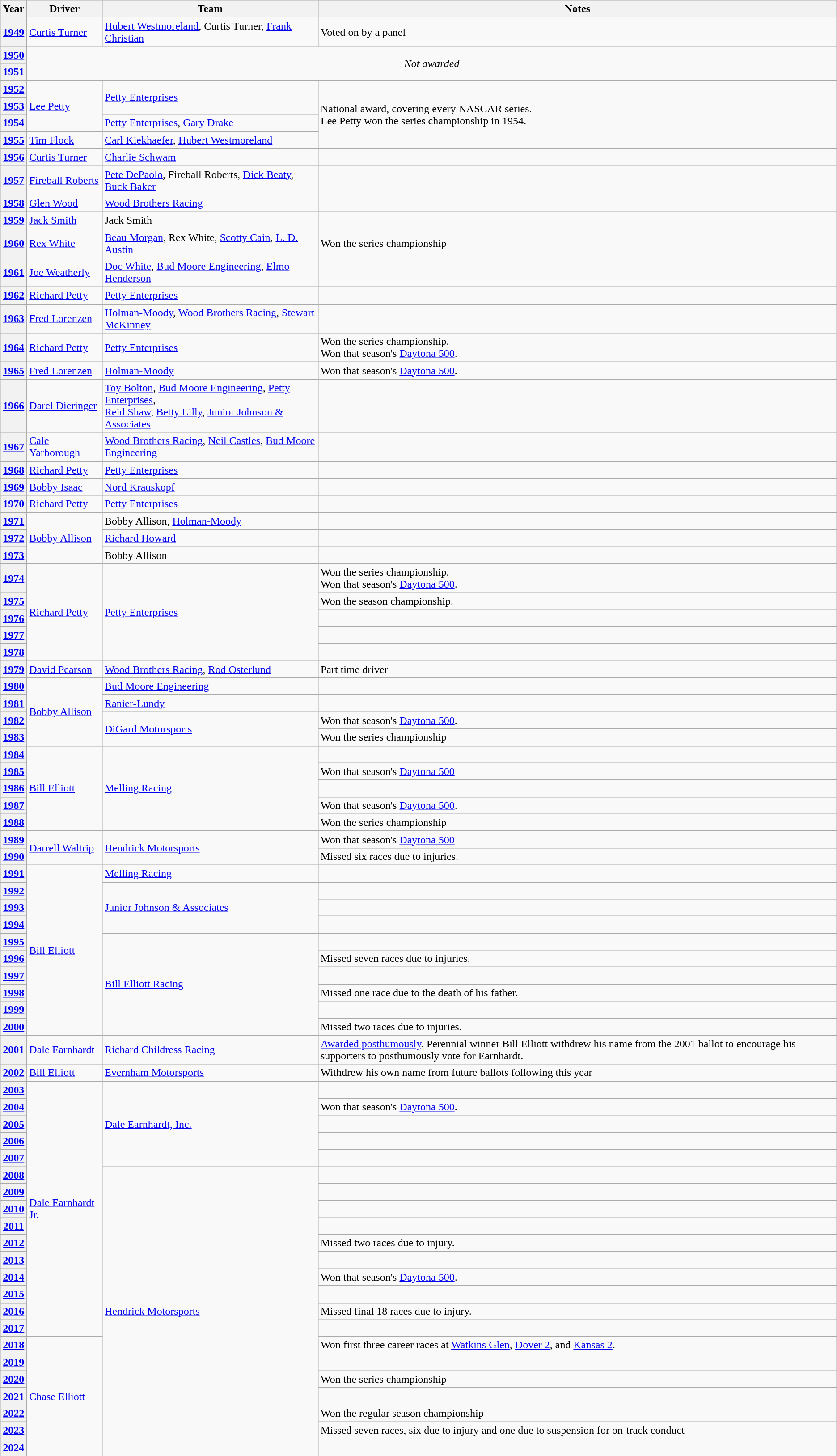<table class="wikitable">
<tr>
<th>Year</th>
<th>Driver</th>
<th>Team</th>
<th>Notes</th>
</tr>
<tr>
<th><a href='#'>1949</a></th>
<td><a href='#'>Curtis Turner</a></td>
<td><a href='#'>Hubert Westmoreland</a>, Curtis Turner, <a href='#'>Frank Christian</a></td>
<td>Voted on by a panel</td>
</tr>
<tr>
<th><a href='#'>1950</a></th>
<td rowspan=2 colspan=3 align=center><em>Not awarded</em></td>
</tr>
<tr>
<th><a href='#'>1951</a></th>
</tr>
<tr>
<th><a href='#'>1952</a></th>
<td rowspan=3><a href='#'>Lee Petty</a></td>
<td rowspan=2><a href='#'>Petty Enterprises</a></td>
<td rowspan=4>National award, covering every NASCAR series.<br>Lee Petty won the series championship in 1954.</td>
</tr>
<tr>
<th><a href='#'>1953</a></th>
</tr>
<tr>
<th><a href='#'>1954</a></th>
<td><a href='#'>Petty Enterprises</a>, <a href='#'>Gary Drake</a></td>
</tr>
<tr>
<th><a href='#'>1955</a></th>
<td><a href='#'>Tim Flock</a></td>
<td><a href='#'>Carl Kiekhaefer</a>, <a href='#'>Hubert Westmoreland</a></td>
</tr>
<tr>
<th><a href='#'>1956</a></th>
<td><a href='#'>Curtis Turner</a></td>
<td><a href='#'>Charlie Schwam</a></td>
<td></td>
</tr>
<tr>
<th><a href='#'>1957</a></th>
<td><a href='#'>Fireball Roberts</a></td>
<td><a href='#'>Pete DePaolo</a>, Fireball Roberts, <a href='#'>Dick Beaty</a>, <a href='#'>Buck Baker</a></td>
<td></td>
</tr>
<tr>
<th><a href='#'>1958</a></th>
<td><a href='#'>Glen Wood</a></td>
<td><a href='#'>Wood Brothers Racing</a></td>
<td></td>
</tr>
<tr>
<th><a href='#'>1959</a></th>
<td><a href='#'>Jack Smith</a></td>
<td>Jack Smith</td>
<td></td>
</tr>
<tr>
<th><a href='#'>1960</a></th>
<td><a href='#'>Rex White</a></td>
<td><a href='#'>Beau Morgan</a>, Rex White, <a href='#'>Scotty Cain</a>, <a href='#'>L. D. Austin</a></td>
<td>Won the series championship</td>
</tr>
<tr>
<th><a href='#'>1961</a></th>
<td><a href='#'>Joe Weatherly</a></td>
<td><a href='#'>Doc White</a>, <a href='#'>Bud Moore Engineering</a>, <a href='#'>Elmo Henderson</a></td>
<td></td>
</tr>
<tr>
<th><a href='#'>1962</a></th>
<td><a href='#'>Richard Petty</a></td>
<td><a href='#'>Petty Enterprises</a></td>
<td></td>
</tr>
<tr>
<th><a href='#'>1963</a></th>
<td><a href='#'>Fred Lorenzen</a></td>
<td><a href='#'>Holman-Moody</a>, <a href='#'>Wood Brothers Racing</a>, <a href='#'>Stewart McKinney</a></td>
<td></td>
</tr>
<tr>
<th><a href='#'>1964</a></th>
<td><a href='#'>Richard Petty</a></td>
<td><a href='#'>Petty Enterprises</a></td>
<td>Won the series championship.<br>Won that season's <a href='#'>Daytona 500</a>.</td>
</tr>
<tr>
<th><a href='#'>1965</a></th>
<td><a href='#'>Fred Lorenzen</a></td>
<td><a href='#'>Holman-Moody</a></td>
<td>Won that season's <a href='#'>Daytona 500</a>.</td>
</tr>
<tr>
<th><a href='#'>1966</a></th>
<td><a href='#'>Darel Dieringer</a></td>
<td><a href='#'>Toy Bolton</a>, <a href='#'>Bud Moore Engineering</a>, <a href='#'>Petty Enterprises</a>,<br><a href='#'>Reid Shaw</a>, <a href='#'>Betty Lilly</a>, <a href='#'>Junior Johnson & Associates</a></td>
<td></td>
</tr>
<tr>
<th><a href='#'>1967</a></th>
<td><a href='#'>Cale Yarborough</a></td>
<td><a href='#'>Wood Brothers Racing</a>, <a href='#'>Neil Castles</a>, <a href='#'>Bud Moore Engineering</a></td>
<td></td>
</tr>
<tr>
<th><a href='#'>1968</a></th>
<td><a href='#'>Richard Petty</a></td>
<td><a href='#'>Petty Enterprises</a></td>
<td></td>
</tr>
<tr>
<th><a href='#'>1969</a></th>
<td><a href='#'>Bobby Isaac</a></td>
<td><a href='#'>Nord Krauskopf</a></td>
<td></td>
</tr>
<tr>
<th><a href='#'>1970</a></th>
<td><a href='#'>Richard Petty</a></td>
<td><a href='#'>Petty Enterprises</a></td>
<td></td>
</tr>
<tr>
<th><a href='#'>1971</a></th>
<td rowspan=3><a href='#'>Bobby Allison</a></td>
<td>Bobby Allison, <a href='#'>Holman-Moody</a></td>
</tr>
<tr>
<th><a href='#'>1972</a></th>
<td><a href='#'>Richard Howard</a></td>
<td></td>
</tr>
<tr>
<th><a href='#'>1973</a></th>
<td>Bobby Allison</td>
<td></td>
</tr>
<tr>
<th><a href='#'>1974</a></th>
<td rowspan=5><a href='#'>Richard Petty</a></td>
<td rowspan=5><a href='#'>Petty Enterprises</a></td>
<td>Won the series championship.<br>Won that season's <a href='#'>Daytona 500</a>.</td>
</tr>
<tr>
<th><a href='#'>1975</a></th>
<td>Won the season championship.</td>
</tr>
<tr>
<th><a href='#'>1976</a></th>
<td></td>
</tr>
<tr>
<th><a href='#'>1977</a></th>
<td></td>
</tr>
<tr>
<th><a href='#'>1978</a></th>
<td></td>
</tr>
<tr>
<th><a href='#'>1979</a></th>
<td><a href='#'>David Pearson</a></td>
<td><a href='#'>Wood Brothers Racing</a>, <a href='#'>Rod Osterlund</a></td>
<td>Part time driver</td>
</tr>
<tr>
<th><a href='#'>1980</a></th>
<td rowspan=4><a href='#'>Bobby Allison</a></td>
<td><a href='#'>Bud Moore Engineering</a></td>
<td></td>
</tr>
<tr>
<th><a href='#'>1981</a></th>
<td><a href='#'>Ranier-Lundy</a></td>
<td></td>
</tr>
<tr>
<th><a href='#'>1982</a></th>
<td rowspan=2><a href='#'>DiGard Motorsports</a></td>
<td>Won that season's <a href='#'>Daytona 500</a>.</td>
</tr>
<tr>
<th><a href='#'>1983</a></th>
<td>Won the series championship</td>
</tr>
<tr>
<th><a href='#'>1984</a></th>
<td rowspan=5><a href='#'>Bill Elliott</a></td>
<td rowspan=5><a href='#'>Melling Racing</a></td>
<td></td>
</tr>
<tr>
<th><a href='#'>1985</a></th>
<td>Won that season's <a href='#'>Daytona 500</a></td>
</tr>
<tr>
<th><a href='#'>1986</a></th>
<td></td>
</tr>
<tr>
<th><a href='#'>1987</a></th>
<td>Won that season's <a href='#'>Daytona 500</a>.</td>
</tr>
<tr>
<th><a href='#'>1988</a></th>
<td>Won the series championship</td>
</tr>
<tr>
<th><a href='#'>1989</a></th>
<td rowspan=2><a href='#'>Darrell Waltrip</a></td>
<td rowspan=2><a href='#'>Hendrick Motorsports</a></td>
<td>Won that season's <a href='#'>Daytona 500</a></td>
</tr>
<tr>
<th><a href='#'>1990</a></th>
<td>Missed six races due to injuries.</td>
</tr>
<tr>
<th><a href='#'>1991</a></th>
<td rowspan=10><a href='#'>Bill Elliott</a></td>
<td><a href='#'>Melling Racing</a></td>
<td></td>
</tr>
<tr>
<th><a href='#'>1992</a></th>
<td rowspan=3><a href='#'>Junior Johnson & Associates</a></td>
<td></td>
</tr>
<tr>
<th><a href='#'>1993</a></th>
<td></td>
</tr>
<tr>
<th><a href='#'>1994</a></th>
<td></td>
</tr>
<tr>
<th><a href='#'>1995</a></th>
<td rowspan=6><a href='#'>Bill Elliott Racing</a></td>
<td></td>
</tr>
<tr>
<th><a href='#'>1996</a></th>
<td>Missed seven races due to injuries.</td>
</tr>
<tr>
<th><a href='#'>1997</a></th>
<td></td>
</tr>
<tr>
<th><a href='#'>1998</a></th>
<td>Missed one race due to the death of his father.</td>
</tr>
<tr>
<th><a href='#'>1999</a></th>
<td></td>
</tr>
<tr>
<th><a href='#'>2000</a></th>
<td>Missed two races due to injuries.</td>
</tr>
<tr>
<th><a href='#'>2001</a></th>
<td><a href='#'>Dale Earnhardt</a></td>
<td><a href='#'>Richard Childress Racing</a></td>
<td><a href='#'>Awarded posthumously</a>. Perennial winner Bill Elliott withdrew his name from the 2001 ballot to encourage his supporters to posthumously vote for Earnhardt.</td>
</tr>
<tr>
<th><a href='#'>2002</a></th>
<td><a href='#'>Bill Elliott</a></td>
<td><a href='#'>Evernham Motorsports</a></td>
<td>Withdrew his own name from future ballots following this year</td>
</tr>
<tr>
<th><a href='#'>2003</a></th>
<td rowspan=15><a href='#'>Dale Earnhardt Jr.</a></td>
<td rowspan=5><a href='#'>Dale Earnhardt, Inc.</a></td>
<td></td>
</tr>
<tr>
<th><a href='#'>2004</a></th>
<td>Won that season's <a href='#'>Daytona 500</a>.</td>
</tr>
<tr>
<th><a href='#'>2005</a></th>
<td></td>
</tr>
<tr>
<th><a href='#'>2006</a></th>
<td></td>
</tr>
<tr>
<th><a href='#'>2007</a></th>
<td></td>
</tr>
<tr>
<th><a href='#'>2008</a></th>
<td rowspan="17"><a href='#'>Hendrick Motorsports</a></td>
<td></td>
</tr>
<tr>
<th><a href='#'>2009</a></th>
<td></td>
</tr>
<tr>
<th><a href='#'>2010</a></th>
<td></td>
</tr>
<tr>
<th><a href='#'>2011</a></th>
<td></td>
</tr>
<tr>
<th><a href='#'>2012</a></th>
<td>Missed two races due to injury.</td>
</tr>
<tr>
<th><a href='#'>2013</a></th>
<td></td>
</tr>
<tr>
<th><a href='#'>2014</a></th>
<td>Won that season's <a href='#'>Daytona 500</a>.</td>
</tr>
<tr>
<th><a href='#'>2015</a></th>
<td></td>
</tr>
<tr>
<th><a href='#'>2016</a></th>
<td>Missed final 18 races due to injury.</td>
</tr>
<tr>
<th><a href='#'>2017</a></th>
<td></td>
</tr>
<tr>
<th><a href='#'>2018</a></th>
<td rowspan="7"><a href='#'>Chase Elliott</a></td>
<td>Won first three career races at <a href='#'>Watkins Glen</a>, <a href='#'>Dover 2</a>, and <a href='#'>Kansas 2</a>.</td>
</tr>
<tr>
<th><a href='#'>2019</a></th>
<td></td>
</tr>
<tr>
<th><a href='#'>2020</a></th>
<td>Won the series championship</td>
</tr>
<tr>
<th><a href='#'>2021</a></th>
<td></td>
</tr>
<tr>
<th><a href='#'>2022</a></th>
<td>Won the regular season championship</td>
</tr>
<tr>
<th><a href='#'>2023</a></th>
<td>Missed seven races, six due to injury and one due to suspension for on-track conduct</td>
</tr>
<tr>
<th><a href='#'>2024</a></th>
<td></td>
</tr>
</table>
